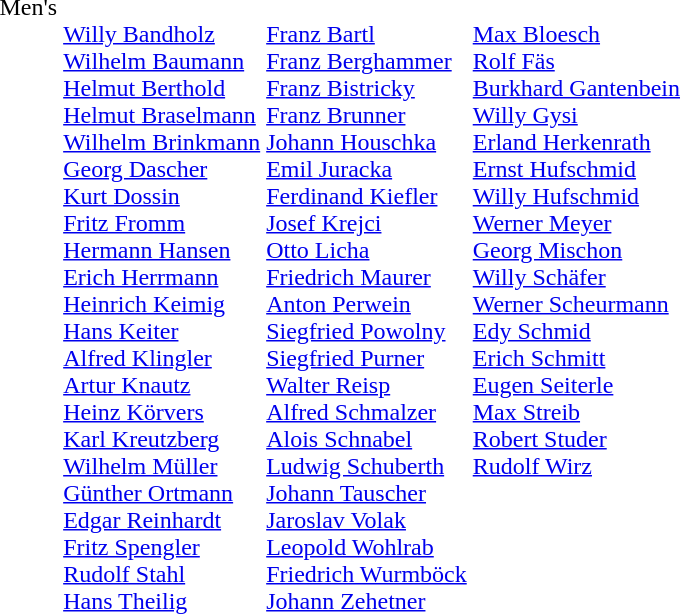<table>
<tr valign="top">
<td>Men's</td>
<td><br><a href='#'>Willy Bandholz</a><br><a href='#'>Wilhelm Baumann</a><br><a href='#'>Helmut Berthold</a><br><a href='#'>Helmut Braselmann</a><br><a href='#'>Wilhelm Brinkmann</a><br><a href='#'>Georg Dascher</a><br><a href='#'>Kurt Dossin</a><br><a href='#'>Fritz Fromm</a><br><a href='#'>Hermann Hansen</a><br><a href='#'>Erich Herrmann</a><br><a href='#'>Heinrich Keimig</a><br><a href='#'>Hans Keiter</a><br><a href='#'>Alfred Klingler</a><br><a href='#'>Artur Knautz</a><br><a href='#'>Heinz Körvers</a><br><a href='#'>Karl Kreutzberg</a><br><a href='#'>Wilhelm Müller</a><br><a href='#'>Günther Ortmann</a><br><a href='#'>Edgar Reinhardt</a><br><a href='#'>Fritz Spengler</a><br><a href='#'>Rudolf Stahl</a><br><a href='#'>Hans Theilig</a></td>
<td><br><a href='#'>Franz Bartl</a><br><a href='#'>Franz Berghammer</a><br><a href='#'>Franz Bistricky</a><br><a href='#'>Franz Brunner</a><br><a href='#'>Johann Houschka</a><br><a href='#'>Emil Juracka</a><br><a href='#'>Ferdinand Kiefler</a><br><a href='#'>Josef Krejci</a><br><a href='#'>Otto Licha</a><br><a href='#'>Friedrich Maurer</a><br><a href='#'>Anton Perwein</a><br><a href='#'>Siegfried Powolny</a><br><a href='#'>Siegfried Purner</a><br><a href='#'>Walter Reisp</a><br><a href='#'>Alfred Schmalzer</a><br><a href='#'>Alois Schnabel</a><br><a href='#'>Ludwig Schuberth</a><br><a href='#'>Johann Tauscher</a><br><a href='#'>Jaroslav Volak</a><br><a href='#'>Leopold Wohlrab</a><br><a href='#'>Friedrich Wurmböck</a><br><a href='#'>Johann Zehetner</a></td>
<td><br><a href='#'>Max Bloesch</a><br><a href='#'>Rolf Fäs</a><br><a href='#'>Burkhard Gantenbein</a><br><a href='#'>Willy Gysi</a><br><a href='#'>Erland Herkenrath</a><br><a href='#'>Ernst Hufschmid</a><br><a href='#'>Willy Hufschmid</a><br><a href='#'>Werner Meyer</a><br><a href='#'>Georg Mischon</a><br><a href='#'>Willy Schäfer</a><br><a href='#'>Werner Scheurmann</a><br><a href='#'>Edy Schmid</a><br><a href='#'>Erich Schmitt</a><br><a href='#'>Eugen Seiterle</a><br><a href='#'>Max Streib</a><br><a href='#'>Robert Studer</a><br><a href='#'>Rudolf Wirz</a></td>
</tr>
</table>
